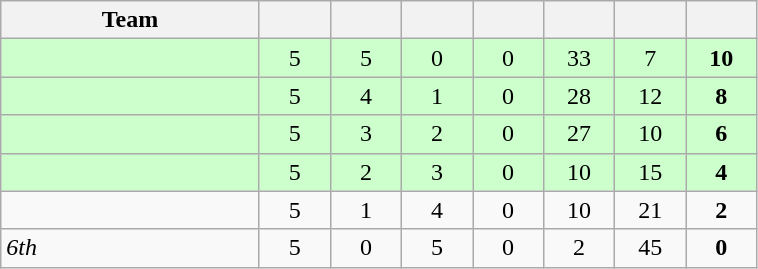<table class="wikitable" style="text-align:center;">
<tr>
<th width=165>Team</th>
<th width=40></th>
<th width=40></th>
<th width=40></th>
<th width=40></th>
<th width=40></th>
<th width=40></th>
<th width=40></th>
</tr>
<tr bgcolor="ccffcc">
<td style="text-align:left;"></td>
<td>5</td>
<td>5</td>
<td>0</td>
<td>0</td>
<td>33</td>
<td>7</td>
<td><strong>10</strong></td>
</tr>
<tr bgcolor="ccffcc">
<td style="text-align:left;"></td>
<td>5</td>
<td>4</td>
<td>1</td>
<td>0</td>
<td>28</td>
<td>12</td>
<td><strong>8</strong></td>
</tr>
<tr bgcolor="ccffcc">
<td style="text-align:left;"></td>
<td>5</td>
<td>3</td>
<td>2</td>
<td>0</td>
<td>27</td>
<td>10</td>
<td><strong>6</strong></td>
</tr>
<tr bgcolor="ccffcc">
<td style="text-align:left;"></td>
<td>5</td>
<td>2</td>
<td>3</td>
<td>0</td>
<td>10</td>
<td>15</td>
<td><strong>4</strong></td>
</tr>
<tr>
<td style="text-align:left;"></td>
<td>5</td>
<td>1</td>
<td>4</td>
<td>0</td>
<td>10</td>
<td>21</td>
<td><strong>2</strong></td>
</tr>
<tr>
<td style="text-align:left;"> <em>6th</em></td>
<td>5</td>
<td>0</td>
<td>5</td>
<td>0</td>
<td>2</td>
<td>45</td>
<td><strong>0</strong></td>
</tr>
</table>
